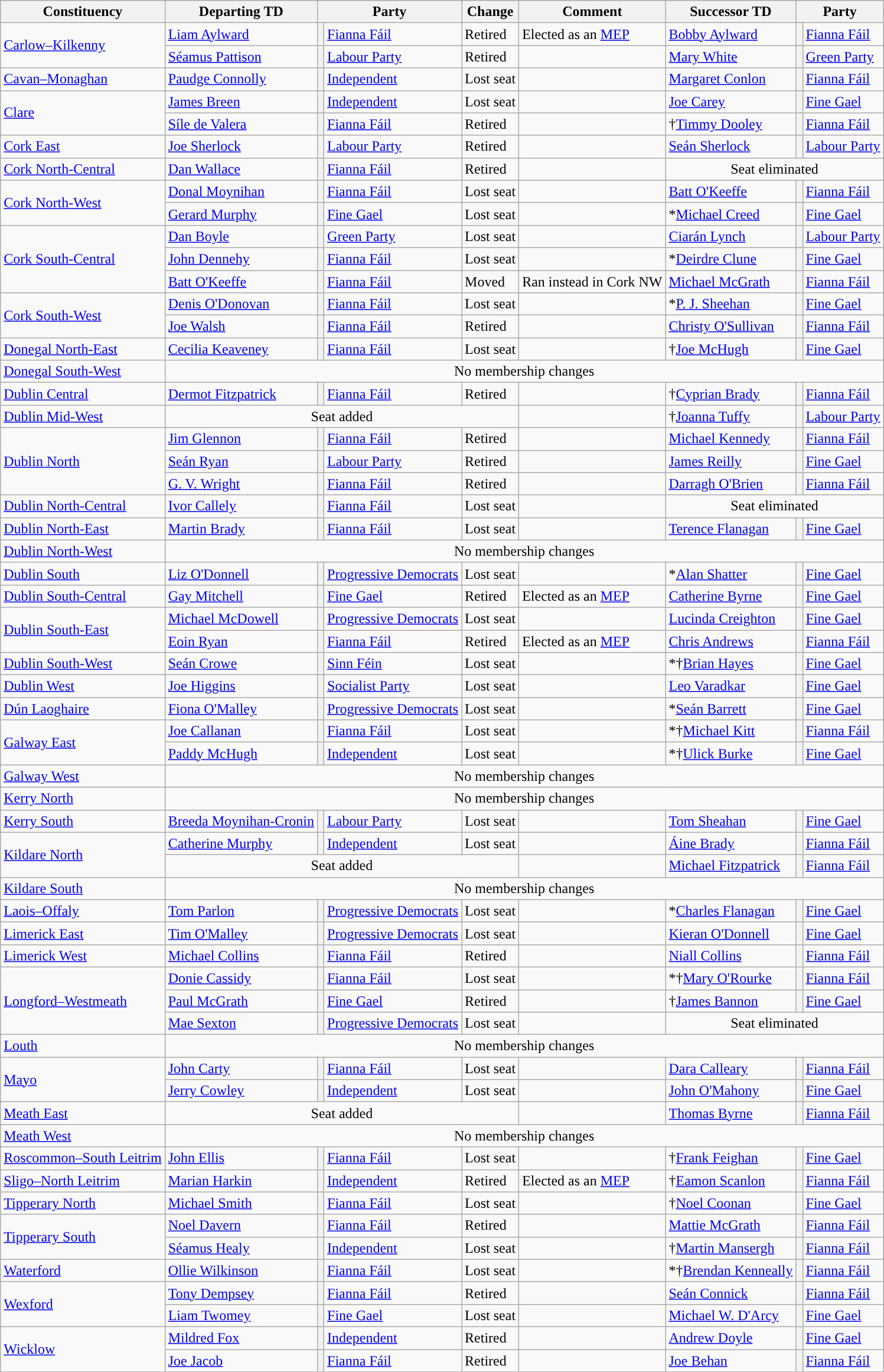<table class="wikitable">
<tr style="background: #efefef;">
<th scope="col">Constituency</th>
<th scope="col">Departing TD</th>
<th scope="col" colspan="2">Party</th>
<th scope="col">Change</th>
<th scope="col">Comment</th>
<th scope="col">Successor TD</th>
<th scope="col" colspan="2">Party</th>
</tr>
<tr>
<td rowspan=2><a href='#'>Carlow–Kilkenny</a></td>
<td><a href='#'>Liam Aylward</a></td>
<th style="background-color: "></th>
<td><a href='#'>Fianna Fáil</a></td>
<td>Retired</td>
<td>Elected as an <a href='#'>MEP</a></td>
<td><a href='#'>Bobby Aylward</a></td>
<th style="background-color: "></th>
<td><a href='#'>Fianna Fáil</a></td>
</tr>
<tr>
<td><a href='#'>Séamus Pattison</a></td>
<th style="background-color: "></th>
<td><a href='#'>Labour Party</a></td>
<td>Retired</td>
<td></td>
<td><a href='#'>Mary White</a></td>
<th style="background-color: "></th>
<td><a href='#'>Green Party</a></td>
</tr>
<tr>
<td><a href='#'>Cavan–Monaghan</a></td>
<td><a href='#'>Paudge Connolly</a></td>
<th style="background-color: "></th>
<td><a href='#'>Independent</a></td>
<td>Lost seat</td>
<td></td>
<td><a href='#'>Margaret Conlon</a></td>
<th style="background-color: "></th>
<td><a href='#'>Fianna Fáil</a></td>
</tr>
<tr>
<td rowspan=2><a href='#'>Clare</a></td>
<td><a href='#'>James Breen</a></td>
<th style="background-color: "></th>
<td><a href='#'>Independent</a></td>
<td>Lost seat</td>
<td></td>
<td><a href='#'>Joe Carey</a></td>
<th style="background-color: "></th>
<td><a href='#'>Fine Gael</a></td>
</tr>
<tr>
<td><a href='#'>Síle de Valera</a></td>
<th style="background-color: "></th>
<td><a href='#'>Fianna Fáil</a></td>
<td>Retired</td>
<td></td>
<td>†<a href='#'>Timmy Dooley</a></td>
<th style="background-color: "></th>
<td><a href='#'>Fianna Fáil</a></td>
</tr>
<tr>
<td><a href='#'>Cork East</a></td>
<td><a href='#'>Joe Sherlock</a></td>
<th style="background-color: "></th>
<td><a href='#'>Labour Party</a></td>
<td>Retired</td>
<td></td>
<td><a href='#'>Seán Sherlock</a></td>
<th style="background-color: "></th>
<td><a href='#'>Labour Party</a></td>
</tr>
<tr>
<td><a href='#'>Cork North-Central</a></td>
<td><a href='#'>Dan Wallace</a></td>
<th style="background-color: "></th>
<td><a href='#'>Fianna Fáil</a></td>
<td>Retired</td>
<td></td>
<td colspan=3 align=center>Seat eliminated</td>
</tr>
<tr>
<td rowspan=2><a href='#'>Cork North-West</a></td>
<td><a href='#'>Donal Moynihan</a></td>
<th style="background-color: "></th>
<td><a href='#'>Fianna Fáil</a></td>
<td>Lost seat</td>
<td></td>
<td><a href='#'>Batt O'Keeffe</a></td>
<th style="background-color: "></th>
<td><a href='#'>Fianna Fáil</a></td>
</tr>
<tr>
<td><a href='#'>Gerard Murphy</a></td>
<th style="background-color: "></th>
<td><a href='#'>Fine Gael</a></td>
<td>Lost seat</td>
<td></td>
<td>*<a href='#'>Michael Creed</a></td>
<th style="background-color: "></th>
<td><a href='#'>Fine Gael</a></td>
</tr>
<tr>
<td rowspan=3><a href='#'>Cork South-Central</a></td>
<td><a href='#'>Dan Boyle</a></td>
<th style="background-color: "></th>
<td><a href='#'>Green Party</a></td>
<td>Lost seat</td>
<td></td>
<td><a href='#'>Ciarán Lynch</a></td>
<th style="background-color: "></th>
<td><a href='#'>Labour Party</a></td>
</tr>
<tr>
<td><a href='#'>John Dennehy</a></td>
<th style="background-color: "></th>
<td><a href='#'>Fianna Fáil</a></td>
<td>Lost seat</td>
<td></td>
<td>*<a href='#'>Deirdre Clune</a></td>
<th style="background-color: "></th>
<td><a href='#'>Fine Gael</a></td>
</tr>
<tr>
<td><a href='#'>Batt O'Keeffe</a></td>
<th style="background-color: "></th>
<td><a href='#'>Fianna Fáil</a></td>
<td>Moved</td>
<td>Ran instead in Cork NW</td>
<td><a href='#'>Michael McGrath</a></td>
<th style="background-color: "></th>
<td><a href='#'>Fianna Fáil</a></td>
</tr>
<tr>
<td rowspan=2><a href='#'>Cork South-West</a></td>
<td><a href='#'>Denis O'Donovan</a></td>
<th style="background-color: "></th>
<td><a href='#'>Fianna Fáil</a></td>
<td>Lost seat</td>
<td></td>
<td>*<a href='#'>P. J. Sheehan</a></td>
<th style="background-color: "></th>
<td><a href='#'>Fine Gael</a></td>
</tr>
<tr>
<td><a href='#'>Joe Walsh</a></td>
<th style="background-color: "></th>
<td><a href='#'>Fianna Fáil</a></td>
<td>Retired</td>
<td></td>
<td><a href='#'>Christy O'Sullivan</a></td>
<th style="background-color: "></th>
<td><a href='#'>Fianna Fáil</a></td>
</tr>
<tr>
<td><a href='#'>Donegal North-East</a></td>
<td><a href='#'>Cecilia Keaveney</a></td>
<th style="background-color: "></th>
<td><a href='#'>Fianna Fáil</a></td>
<td>Lost seat</td>
<td></td>
<td>†<a href='#'>Joe McHugh</a></td>
<th style="background-color: "></th>
<td><a href='#'>Fine Gael</a></td>
</tr>
<tr>
<td><a href='#'>Donegal South-West</a></td>
<td colspan=8 align=center>No membership changes</td>
</tr>
<tr>
<td><a href='#'>Dublin Central</a></td>
<td><a href='#'>Dermot Fitzpatrick</a></td>
<th style="background-color: "></th>
<td><a href='#'>Fianna Fáil</a></td>
<td>Retired</td>
<td></td>
<td>†<a href='#'>Cyprian Brady</a></td>
<th style="background-color: "></th>
<td><a href='#'>Fianna Fáil</a></td>
</tr>
<tr>
<td><a href='#'>Dublin Mid-West</a></td>
<td colspan=4 align=center>Seat added</td>
<td></td>
<td>†<a href='#'>Joanna Tuffy</a></td>
<th style="background-color: "></th>
<td><a href='#'>Labour Party</a></td>
</tr>
<tr>
<td rowspan=3><a href='#'>Dublin North</a></td>
<td><a href='#'>Jim Glennon</a></td>
<th style="background-color: "></th>
<td><a href='#'>Fianna Fáil</a></td>
<td>Retired</td>
<td></td>
<td><a href='#'>Michael Kennedy</a></td>
<th style="background-color: "></th>
<td><a href='#'>Fianna Fáil</a></td>
</tr>
<tr>
<td><a href='#'>Seán Ryan</a></td>
<th style="background-color: "></th>
<td><a href='#'>Labour Party</a></td>
<td>Retired</td>
<td></td>
<td><a href='#'>James Reilly</a></td>
<th style="background-color: "></th>
<td><a href='#'>Fine Gael</a></td>
</tr>
<tr>
<td><a href='#'>G. V. Wright</a></td>
<th style="background-color: "></th>
<td><a href='#'>Fianna Fáil</a></td>
<td>Retired</td>
<td></td>
<td><a href='#'>Darragh O'Brien</a></td>
<th style="background-color: "></th>
<td><a href='#'>Fianna Fáil</a></td>
</tr>
<tr>
<td><a href='#'>Dublin North-Central</a></td>
<td><a href='#'>Ivor Callely</a></td>
<th style="background-color: "></th>
<td><a href='#'>Fianna Fáil</a></td>
<td>Lost seat</td>
<td></td>
<td colspan=3 align=center>Seat eliminated</td>
</tr>
<tr>
<td><a href='#'>Dublin North-East</a></td>
<td><a href='#'>Martin Brady</a></td>
<th style="background-color: "></th>
<td><a href='#'>Fianna Fáil</a></td>
<td>Lost seat</td>
<td></td>
<td><a href='#'>Terence Flanagan</a></td>
<th style="background-color: "></th>
<td><a href='#'>Fine Gael</a></td>
</tr>
<tr>
<td><a href='#'>Dublin North-West</a></td>
<td colspan=8 align=center>No membership changes</td>
</tr>
<tr>
<td><a href='#'>Dublin South</a></td>
<td><a href='#'>Liz O'Donnell</a></td>
<th style="background-color: "></th>
<td><a href='#'>Progressive Democrats</a></td>
<td>Lost seat</td>
<td></td>
<td>*<a href='#'>Alan Shatter</a></td>
<th style="background-color: "></th>
<td><a href='#'>Fine Gael</a></td>
</tr>
<tr>
<td><a href='#'>Dublin South-Central</a></td>
<td><a href='#'>Gay Mitchell</a></td>
<th style="background-color: "></th>
<td><a href='#'>Fine Gael</a></td>
<td>Retired</td>
<td>Elected as an <a href='#'>MEP</a></td>
<td><a href='#'>Catherine Byrne</a></td>
<th style="background-color: "></th>
<td><a href='#'>Fine Gael</a></td>
</tr>
<tr>
<td rowspan=2><a href='#'>Dublin South-East</a></td>
<td><a href='#'>Michael McDowell</a></td>
<th style="background-color: "></th>
<td><a href='#'>Progressive Democrats</a></td>
<td>Lost seat</td>
<td></td>
<td><a href='#'>Lucinda Creighton</a></td>
<th style="background-color: "></th>
<td><a href='#'>Fine Gael</a></td>
</tr>
<tr>
<td><a href='#'>Eoin Ryan</a></td>
<th style="background-color: "></th>
<td><a href='#'>Fianna Fáil</a></td>
<td>Retired</td>
<td>Elected as an <a href='#'>MEP</a></td>
<td><a href='#'>Chris Andrews</a></td>
<th style="background-color: "></th>
<td><a href='#'>Fianna Fáil</a></td>
</tr>
<tr>
<td><a href='#'>Dublin South-West</a></td>
<td><a href='#'>Seán Crowe</a></td>
<th style="background-color: "></th>
<td><a href='#'>Sinn Féin</a></td>
<td>Lost seat</td>
<td></td>
<td>*†<a href='#'>Brian Hayes</a></td>
<th style="background-color: "></th>
<td><a href='#'>Fine Gael</a></td>
</tr>
<tr>
<td><a href='#'>Dublin West</a></td>
<td><a href='#'>Joe Higgins</a></td>
<th style="background-color: "></th>
<td><a href='#'>Socialist Party</a></td>
<td>Lost seat</td>
<td></td>
<td><a href='#'>Leo Varadkar</a></td>
<th style="background-color: "></th>
<td><a href='#'>Fine Gael</a></td>
</tr>
<tr>
<td><a href='#'>Dún Laoghaire</a></td>
<td><a href='#'>Fiona O'Malley</a></td>
<th style="background-color: "></th>
<td><a href='#'>Progressive Democrats</a></td>
<td>Lost seat</td>
<td></td>
<td>*<a href='#'>Seán Barrett</a></td>
<th style="background-color: "></th>
<td><a href='#'>Fine Gael</a></td>
</tr>
<tr>
<td rowspan=2><a href='#'>Galway East</a></td>
<td><a href='#'>Joe Callanan</a></td>
<th style="background-color: "></th>
<td><a href='#'>Fianna Fáil</a></td>
<td>Lost seat</td>
<td></td>
<td>*†<a href='#'>Michael Kitt</a></td>
<th style="background-color: "></th>
<td><a href='#'>Fianna Fáil</a></td>
</tr>
<tr>
<td><a href='#'>Paddy McHugh</a></td>
<th style="background-color: "></th>
<td><a href='#'>Independent</a></td>
<td>Lost seat</td>
<td></td>
<td>*†<a href='#'>Ulick Burke</a></td>
<th style="background-color: "></th>
<td><a href='#'>Fine Gael</a></td>
</tr>
<tr>
<td><a href='#'>Galway West</a></td>
<td colspan=8 align=center>No membership changes</td>
</tr>
<tr>
<td><a href='#'>Kerry North</a></td>
<td colspan=8 align=center>No membership changes</td>
</tr>
<tr>
<td><a href='#'>Kerry South</a></td>
<td><a href='#'>Breeda Moynihan-Cronin</a></td>
<th style="background-color: "></th>
<td><a href='#'>Labour Party</a></td>
<td>Lost seat</td>
<td></td>
<td><a href='#'>Tom Sheahan</a></td>
<th style="background-color: "></th>
<td><a href='#'>Fine Gael</a></td>
</tr>
<tr>
<td rowspan=2><a href='#'>Kildare North</a></td>
<td><a href='#'>Catherine Murphy</a></td>
<th style="background-color: "></th>
<td><a href='#'>Independent</a></td>
<td>Lost seat</td>
<td></td>
<td><a href='#'>Áine Brady</a></td>
<th style="background-color: "></th>
<td><a href='#'>Fianna Fáil</a></td>
</tr>
<tr>
<td colspan=4 align=center>Seat added</td>
<td></td>
<td><a href='#'>Michael Fitzpatrick</a></td>
<th style="background-color: "></th>
<td><a href='#'>Fianna Fáil</a></td>
</tr>
<tr>
<td><a href='#'>Kildare South</a></td>
<td colspan=8 align=center>No membership changes</td>
</tr>
<tr>
<td><a href='#'>Laois–Offaly</a></td>
<td><a href='#'>Tom Parlon</a></td>
<th style="background-color: "></th>
<td><a href='#'>Progressive Democrats</a></td>
<td>Lost seat</td>
<td></td>
<td>*<a href='#'>Charles Flanagan</a></td>
<th style="background-color: "></th>
<td><a href='#'>Fine Gael</a></td>
</tr>
<tr>
<td><a href='#'>Limerick East</a></td>
<td><a href='#'>Tim O'Malley</a></td>
<th style="background-color: "></th>
<td><a href='#'>Progressive Democrats</a></td>
<td>Lost seat</td>
<td></td>
<td><a href='#'>Kieran O'Donnell</a></td>
<th style="background-color: "></th>
<td><a href='#'>Fine Gael</a></td>
</tr>
<tr>
<td><a href='#'>Limerick West</a></td>
<td><a href='#'>Michael Collins</a></td>
<th style="background-color: "></th>
<td><a href='#'>Fianna Fáil</a></td>
<td>Retired</td>
<td></td>
<td><a href='#'>Niall Collins</a></td>
<th style="background-color: "></th>
<td><a href='#'>Fianna Fáil</a></td>
</tr>
<tr>
<td rowspan=3><a href='#'>Longford–Westmeath</a></td>
<td><a href='#'>Donie Cassidy</a></td>
<th style="background-color: "></th>
<td><a href='#'>Fianna Fáil</a></td>
<td>Lost seat</td>
<td></td>
<td>*†<a href='#'>Mary O'Rourke</a></td>
<th style="background-color: "></th>
<td><a href='#'>Fianna Fáil</a></td>
</tr>
<tr>
<td><a href='#'>Paul McGrath</a></td>
<th style="background-color: "></th>
<td><a href='#'>Fine Gael</a></td>
<td>Retired</td>
<td></td>
<td>†<a href='#'>James Bannon</a></td>
<th style="background-color: "></th>
<td><a href='#'>Fine Gael</a></td>
</tr>
<tr>
<td><a href='#'>Mae Sexton</a></td>
<th style="background-color: "></th>
<td><a href='#'>Progressive Democrats</a></td>
<td>Lost seat</td>
<td></td>
<td colspan=3 align=center>Seat eliminated</td>
</tr>
<tr>
<td><a href='#'>Louth</a></td>
<td colspan=8 align=center>No membership changes</td>
</tr>
<tr>
<td rowspan=2><a href='#'>Mayo</a></td>
<td><a href='#'>John Carty</a></td>
<th style="background-color: "></th>
<td><a href='#'>Fianna Fáil</a></td>
<td>Lost seat</td>
<td></td>
<td><a href='#'>Dara Calleary</a></td>
<th style="background-color: "></th>
<td><a href='#'>Fianna Fáil</a></td>
</tr>
<tr>
<td><a href='#'>Jerry Cowley</a></td>
<th style="background-color: "></th>
<td><a href='#'>Independent</a></td>
<td>Lost seat</td>
<td></td>
<td><a href='#'>John O'Mahony</a></td>
<th style="background-color: "></th>
<td><a href='#'>Fine Gael</a></td>
</tr>
<tr>
<td><a href='#'>Meath East</a></td>
<td colspan=4 align=center>Seat added</td>
<td></td>
<td><a href='#'>Thomas Byrne</a></td>
<th style="background-color: "></th>
<td><a href='#'>Fianna Fáil</a></td>
</tr>
<tr>
<td><a href='#'>Meath West</a></td>
<td colspan=8 align=center>No membership changes</td>
</tr>
<tr>
<td><a href='#'>Roscommon–South Leitrim</a></td>
<td><a href='#'>John Ellis</a></td>
<th style="background-color: "></th>
<td><a href='#'>Fianna Fáil</a></td>
<td>Lost seat</td>
<td></td>
<td>†<a href='#'>Frank Feighan</a></td>
<th style="background-color: "></th>
<td><a href='#'>Fine Gael</a></td>
</tr>
<tr>
<td><a href='#'>Sligo–North Leitrim</a></td>
<td><a href='#'>Marian Harkin</a></td>
<th style="background-color: "></th>
<td><a href='#'>Independent</a></td>
<td>Retired</td>
<td>Elected as an <a href='#'>MEP</a></td>
<td>†<a href='#'>Eamon Scanlon</a></td>
<th style="background-color: "></th>
<td><a href='#'>Fianna Fáil</a></td>
</tr>
<tr>
<td><a href='#'>Tipperary North</a></td>
<td><a href='#'>Michael Smith</a></td>
<th style="background-color: "></th>
<td><a href='#'>Fianna Fáil</a></td>
<td>Lost seat</td>
<td></td>
<td>†<a href='#'>Noel Coonan</a></td>
<th style="background-color: "></th>
<td><a href='#'>Fine Gael</a></td>
</tr>
<tr>
<td rowspan=2><a href='#'>Tipperary South</a></td>
<td><a href='#'>Noel Davern</a></td>
<th style="background-color: "></th>
<td><a href='#'>Fianna Fáil</a></td>
<td>Retired</td>
<td></td>
<td><a href='#'>Mattie McGrath</a></td>
<th style="background-color: "></th>
<td><a href='#'>Fianna Fáil</a></td>
</tr>
<tr>
<td><a href='#'>Séamus Healy</a></td>
<th style="background-color: "></th>
<td><a href='#'>Independent</a></td>
<td>Lost seat</td>
<td></td>
<td>†<a href='#'>Martin Mansergh</a></td>
<th style="background-color: "></th>
<td><a href='#'>Fianna Fáil</a></td>
</tr>
<tr>
<td><a href='#'>Waterford</a></td>
<td><a href='#'>Ollie Wilkinson</a></td>
<th style="background-color: "></th>
<td><a href='#'>Fianna Fáil</a></td>
<td>Lost seat</td>
<td></td>
<td>*†<a href='#'>Brendan Kenneally</a></td>
<th style="background-color: "></th>
<td><a href='#'>Fianna Fáil</a></td>
</tr>
<tr>
<td rowspan=2><a href='#'>Wexford</a></td>
<td><a href='#'>Tony Dempsey</a></td>
<th style="background-color: "></th>
<td><a href='#'>Fianna Fáil</a></td>
<td>Retired</td>
<td></td>
<td><a href='#'>Seán Connick</a></td>
<th style="background-color: "></th>
<td><a href='#'>Fianna Fáil</a></td>
</tr>
<tr>
<td><a href='#'>Liam Twomey</a></td>
<th style="background-color: "></th>
<td><a href='#'>Fine Gael</a></td>
<td>Lost seat</td>
<td></td>
<td><a href='#'>Michael W. D'Arcy</a></td>
<th style="background-color: "></th>
<td><a href='#'>Fine Gael</a></td>
</tr>
<tr>
<td rowspan=2><a href='#'>Wicklow</a></td>
<td><a href='#'>Mildred Fox</a></td>
<th style="background-color: "></th>
<td><a href='#'>Independent</a></td>
<td>Retired</td>
<td></td>
<td><a href='#'>Andrew Doyle</a></td>
<th style="background-color: "></th>
<td><a href='#'>Fine Gael</a></td>
</tr>
<tr>
<td><a href='#'>Joe Jacob</a></td>
<th style="background-color: "></th>
<td><a href='#'>Fianna Fáil</a></td>
<td>Retired</td>
<td></td>
<td><a href='#'>Joe Behan</a></td>
<th style="background-color: "></th>
<td><a href='#'>Fianna Fáil</a></td>
</tr>
</table>
